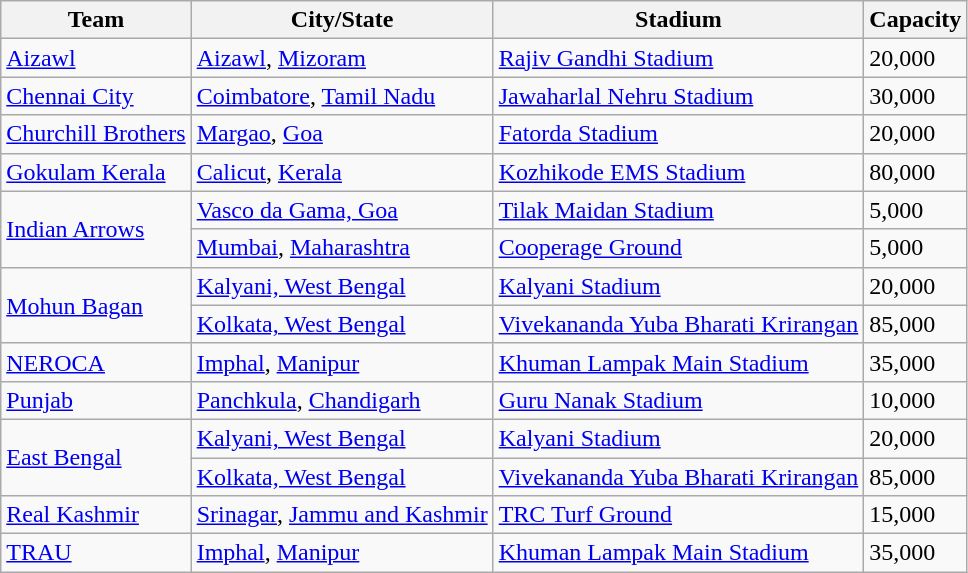<table class="wikitable sortable">
<tr>
<th>Team</th>
<th>City/State</th>
<th>Stadium</th>
<th>Capacity</th>
</tr>
<tr>
<td><a href='#'>Aizawl</a></td>
<td><a href='#'>Aizawl</a>, <a href='#'>Mizoram</a></td>
<td><a href='#'>Rajiv Gandhi Stadium</a></td>
<td>20,000</td>
</tr>
<tr>
<td><a href='#'>Chennai City</a></td>
<td><a href='#'>Coimbatore</a>, <a href='#'>Tamil Nadu</a></td>
<td><a href='#'>Jawaharlal Nehru Stadium</a></td>
<td>30,000</td>
</tr>
<tr>
<td><a href='#'>Churchill Brothers</a></td>
<td><a href='#'>Margao</a>, <a href='#'>Goa</a></td>
<td><a href='#'>Fatorda Stadium</a></td>
<td>20,000</td>
</tr>
<tr>
<td><a href='#'>Gokulam Kerala</a></td>
<td><a href='#'>Calicut</a>, <a href='#'>Kerala</a></td>
<td><a href='#'>Kozhikode EMS Stadium</a></td>
<td>80,000</td>
</tr>
<tr>
<td rowspan="2"><a href='#'>Indian Arrows</a></td>
<td><a href='#'>Vasco da Gama, Goa</a></td>
<td><a href='#'>Tilak Maidan Stadium</a></td>
<td>5,000</td>
</tr>
<tr>
<td><a href='#'>Mumbai</a>, <a href='#'>Maharashtra</a></td>
<td><a href='#'>Cooperage Ground</a></td>
<td>5,000</td>
</tr>
<tr>
<td rowspan="2"><a href='#'>Mohun Bagan</a></td>
<td><a href='#'>Kalyani, West Bengal</a></td>
<td><a href='#'>Kalyani Stadium</a></td>
<td>20,000</td>
</tr>
<tr>
<td><a href='#'>Kolkata, West Bengal</a></td>
<td><a href='#'>Vivekananda Yuba Bharati Krirangan</a></td>
<td>85,000</td>
</tr>
<tr>
<td><a href='#'>NEROCA</a></td>
<td><a href='#'>Imphal</a>, <a href='#'>Manipur</a></td>
<td><a href='#'>Khuman Lampak Main Stadium</a></td>
<td>35,000</td>
</tr>
<tr>
<td><a href='#'>Punjab</a></td>
<td><a href='#'>Panchkula</a>, <a href='#'>Chandigarh</a></td>
<td><a href='#'>Guru Nanak Stadium</a></td>
<td>10,000</td>
</tr>
<tr>
<td rowspan="2"><a href='#'>East Bengal</a></td>
<td><a href='#'>Kalyani, West Bengal</a></td>
<td><a href='#'>Kalyani Stadium</a></td>
<td>20,000</td>
</tr>
<tr>
<td><a href='#'>Kolkata, West Bengal</a></td>
<td><a href='#'>Vivekananda Yuba Bharati Krirangan</a></td>
<td>85,000</td>
</tr>
<tr>
<td><a href='#'>Real Kashmir</a></td>
<td><a href='#'>Srinagar</a>, <a href='#'>Jammu and Kashmir</a></td>
<td><a href='#'>TRC Turf Ground</a></td>
<td>15,000</td>
</tr>
<tr>
<td><a href='#'>TRAU</a></td>
<td><a href='#'>Imphal</a>, <a href='#'>Manipur</a></td>
<td><a href='#'>Khuman Lampak Main Stadium</a></td>
<td>35,000</td>
</tr>
</table>
